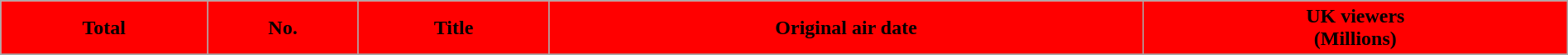<table class="wikitable plainrowheaders" style="width:100%;">
<tr>
<th scope="col" style="background:Red;">Total</th>
<th scope="col" style="background:Red;">No.</th>
<th scope="col" style="background:Red;">Title</th>
<th scope="col" style="background:red;">Original air date</th>
<th scope="col" style="background:red;">UK viewers<br>(Millions)</th>
</tr>
<tr>
</tr>
</table>
